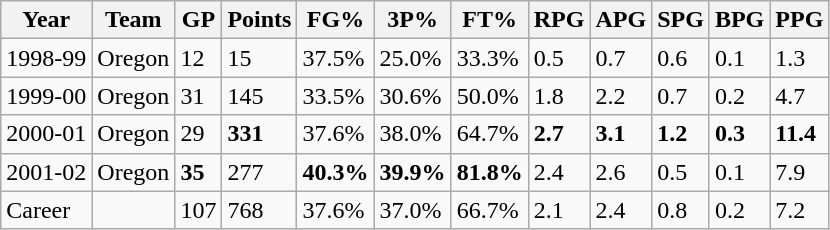<table class="wikitable">
<tr>
<th>Year</th>
<th>Team</th>
<th>GP</th>
<th>Points</th>
<th>FG%</th>
<th>3P%</th>
<th>FT%</th>
<th>RPG</th>
<th>APG</th>
<th>SPG</th>
<th>BPG</th>
<th>PPG</th>
</tr>
<tr>
<td>1998-99</td>
<td>Oregon</td>
<td>12</td>
<td>15</td>
<td>37.5%</td>
<td>25.0%</td>
<td>33.3%</td>
<td>0.5</td>
<td>0.7</td>
<td>0.6</td>
<td>0.1</td>
<td>1.3</td>
</tr>
<tr>
<td>1999-00</td>
<td>Oregon</td>
<td>31</td>
<td>145</td>
<td>33.5%</td>
<td>30.6%</td>
<td>50.0%</td>
<td>1.8</td>
<td>2.2</td>
<td>0.7</td>
<td>0.2</td>
<td>4.7</td>
</tr>
<tr>
<td>2000-01</td>
<td>Oregon</td>
<td>29</td>
<td><strong>331</strong></td>
<td>37.6%</td>
<td>38.0%</td>
<td>64.7%</td>
<td><strong>2.7</strong></td>
<td><strong>3.1</strong></td>
<td><strong>1.2</strong></td>
<td><strong>0.3</strong></td>
<td><strong>11.4</strong></td>
</tr>
<tr>
<td>2001-02</td>
<td>Oregon</td>
<td><strong>35</strong></td>
<td>277</td>
<td><strong>40.3%</strong></td>
<td><strong>39.9%</strong></td>
<td><strong>81.8%</strong></td>
<td>2.4</td>
<td>2.6</td>
<td>0.5</td>
<td>0.1</td>
<td>7.9</td>
</tr>
<tr>
<td>Career</td>
<td></td>
<td>107</td>
<td>768</td>
<td>37.6%</td>
<td>37.0%</td>
<td>66.7%</td>
<td>2.1</td>
<td>2.4</td>
<td>0.8</td>
<td>0.2</td>
<td>7.2</td>
</tr>
</table>
